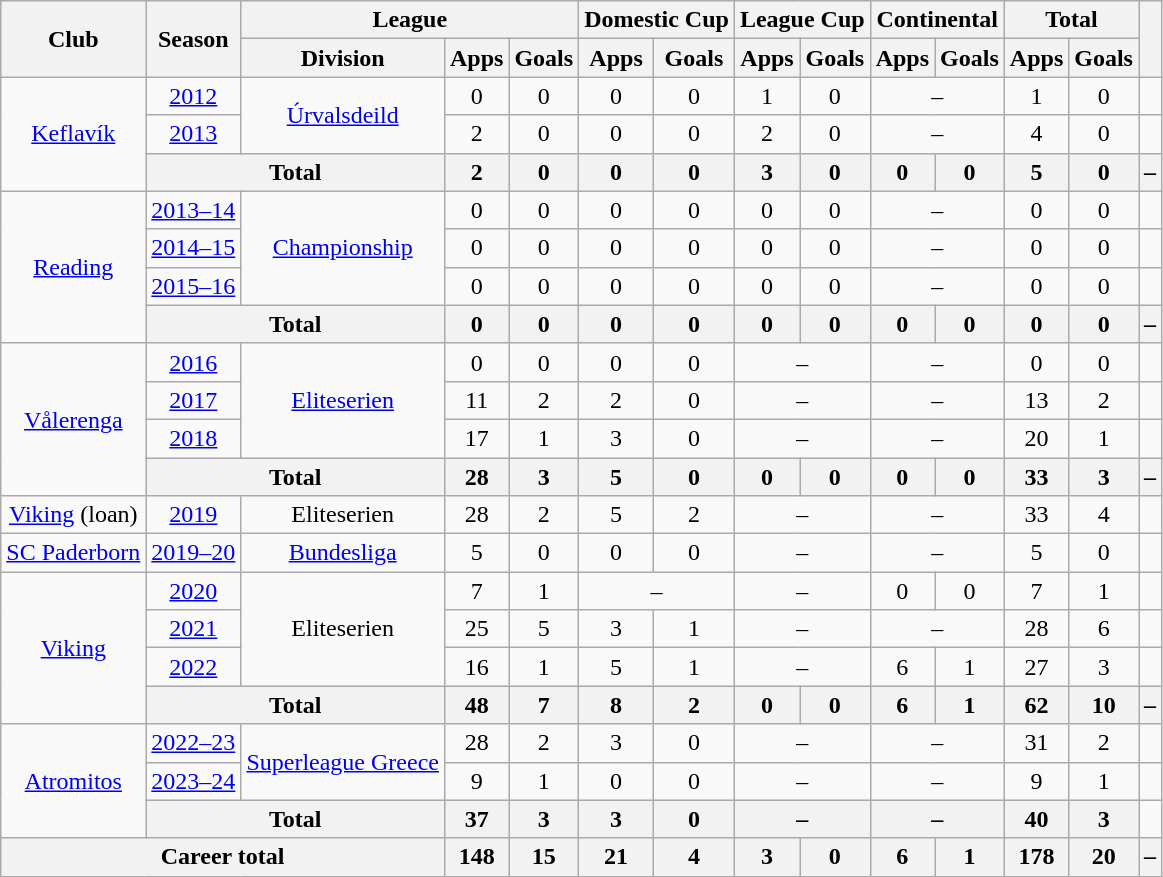<table class="wikitable" style="text-align: center">
<tr>
<th rowspan="2">Club</th>
<th rowspan="2">Season</th>
<th colspan="3">League</th>
<th colspan="2">Domestic Cup</th>
<th colspan="2">League Cup</th>
<th colspan="2">Continental</th>
<th colspan="2">Total</th>
<th rowspan="2"></th>
</tr>
<tr>
<th>Division</th>
<th>Apps</th>
<th>Goals</th>
<th>Apps</th>
<th>Goals</th>
<th>Apps</th>
<th>Goals</th>
<th>Apps</th>
<th>Goals</th>
<th>Apps</th>
<th>Goals</th>
</tr>
<tr>
<td rowspan="3"><a href='#'>Keflavík</a></td>
<td><a href='#'>2012</a></td>
<td rowspan="2"><a href='#'>Úrvalsdeild</a></td>
<td>0</td>
<td>0</td>
<td>0</td>
<td>0</td>
<td>1</td>
<td>0</td>
<td colspan="2">–</td>
<td>1</td>
<td>0</td>
<td></td>
</tr>
<tr>
<td><a href='#'>2013</a></td>
<td>2</td>
<td>0</td>
<td>0</td>
<td>0</td>
<td>2</td>
<td>0</td>
<td colspan="2">–</td>
<td>4</td>
<td>0</td>
<td></td>
</tr>
<tr>
<th colspan="2">Total</th>
<th>2</th>
<th>0</th>
<th>0</th>
<th>0</th>
<th>3</th>
<th>0</th>
<th>0</th>
<th>0</th>
<th>5</th>
<th>0</th>
<th>–</th>
</tr>
<tr>
<td rowspan="4"><a href='#'>Reading</a></td>
<td><a href='#'>2013–14</a></td>
<td rowspan="3"><a href='#'>Championship</a></td>
<td>0</td>
<td>0</td>
<td>0</td>
<td>0</td>
<td>0</td>
<td>0</td>
<td colspan="2">–</td>
<td>0</td>
<td>0</td>
<td></td>
</tr>
<tr>
<td><a href='#'>2014–15</a></td>
<td>0</td>
<td>0</td>
<td>0</td>
<td>0</td>
<td>0</td>
<td>0</td>
<td colspan="2">–</td>
<td>0</td>
<td>0</td>
<td></td>
</tr>
<tr>
<td><a href='#'>2015–16</a></td>
<td>0</td>
<td>0</td>
<td>0</td>
<td>0</td>
<td>0</td>
<td>0</td>
<td colspan="2">–</td>
<td>0</td>
<td>0</td>
<td></td>
</tr>
<tr>
<th colspan="2">Total</th>
<th>0</th>
<th>0</th>
<th>0</th>
<th>0</th>
<th>0</th>
<th>0</th>
<th>0</th>
<th>0</th>
<th>0</th>
<th>0</th>
<th>–</th>
</tr>
<tr>
<td rowspan="4"><a href='#'>Vålerenga</a></td>
<td><a href='#'>2016</a></td>
<td rowspan="3"><a href='#'>Eliteserien</a></td>
<td>0</td>
<td>0</td>
<td>0</td>
<td>0</td>
<td colspan="2">–</td>
<td colspan="2">–</td>
<td>0</td>
<td>0</td>
<td></td>
</tr>
<tr>
<td><a href='#'>2017</a></td>
<td>11</td>
<td>2</td>
<td>2</td>
<td>0</td>
<td colspan="2">–</td>
<td colspan="2">–</td>
<td>13</td>
<td>2</td>
<td></td>
</tr>
<tr>
<td><a href='#'>2018</a></td>
<td>17</td>
<td>1</td>
<td>3</td>
<td>0</td>
<td colspan="2">–</td>
<td colspan="2">–</td>
<td>20</td>
<td>1</td>
<td></td>
</tr>
<tr>
<th colspan="2">Total</th>
<th>28</th>
<th>3</th>
<th>5</th>
<th>0</th>
<th>0</th>
<th>0</th>
<th>0</th>
<th>0</th>
<th>33</th>
<th>3</th>
<th>–</th>
</tr>
<tr>
<td><a href='#'>Viking</a> (loan)</td>
<td><a href='#'>2019</a></td>
<td>Eliteserien</td>
<td>28</td>
<td>2</td>
<td>5</td>
<td>2</td>
<td colspan="2">–</td>
<td colspan="2">–</td>
<td>33</td>
<td>4</td>
<td></td>
</tr>
<tr>
<td><a href='#'>SC Paderborn</a></td>
<td><a href='#'>2019–20</a></td>
<td><a href='#'>Bundesliga</a></td>
<td>5</td>
<td>0</td>
<td>0</td>
<td>0</td>
<td colspan="2">–</td>
<td colspan="2">–</td>
<td>5</td>
<td>0</td>
<td></td>
</tr>
<tr>
<td rowspan="4"><a href='#'>Viking</a></td>
<td><a href='#'>2020</a></td>
<td rowspan="3">Eliteserien</td>
<td>7</td>
<td>1</td>
<td colspan="2">–</td>
<td colspan="2">–</td>
<td>0</td>
<td>0</td>
<td>7</td>
<td>1</td>
<td></td>
</tr>
<tr>
<td><a href='#'>2021</a></td>
<td>25</td>
<td>5</td>
<td>3</td>
<td>1</td>
<td colspan="2">–</td>
<td colspan="2">–</td>
<td>28</td>
<td>6</td>
<td></td>
</tr>
<tr>
<td><a href='#'>2022</a></td>
<td>16</td>
<td>1</td>
<td>5</td>
<td>1</td>
<td colspan="2">–</td>
<td>6</td>
<td>1</td>
<td>27</td>
<td>3</td>
<td></td>
</tr>
<tr>
<th colspan="2">Total</th>
<th>48</th>
<th>7</th>
<th>8</th>
<th>2</th>
<th>0</th>
<th>0</th>
<th>6</th>
<th>1</th>
<th>62</th>
<th>10</th>
<th>–</th>
</tr>
<tr>
<td rowspan="3"><a href='#'>Atromitos</a></td>
<td><a href='#'>2022–23</a></td>
<td rowspan="2"><a href='#'>Superleague Greece</a></td>
<td>28</td>
<td>2</td>
<td>3</td>
<td>0</td>
<td colspan="2">–</td>
<td colspan="2">–</td>
<td>31</td>
<td>2</td>
<td></td>
</tr>
<tr>
<td><a href='#'>2023–24</a></td>
<td>9</td>
<td>1</td>
<td>0</td>
<td>0</td>
<td colspan="2">–</td>
<td colspan="2">–</td>
<td>9</td>
<td>1</td>
<td></td>
</tr>
<tr>
<th colspan="2">Total</th>
<th>37</th>
<th>3</th>
<th>3</th>
<th>0</th>
<th colspan="2">–</th>
<th colspan="2">–</th>
<th>40</th>
<th>3</th>
</tr>
<tr>
<th colspan="3">Career total</th>
<th>148</th>
<th>15</th>
<th>21</th>
<th>4</th>
<th>3</th>
<th>0</th>
<th>6</th>
<th>1</th>
<th>178</th>
<th>20</th>
<th>–</th>
</tr>
</table>
